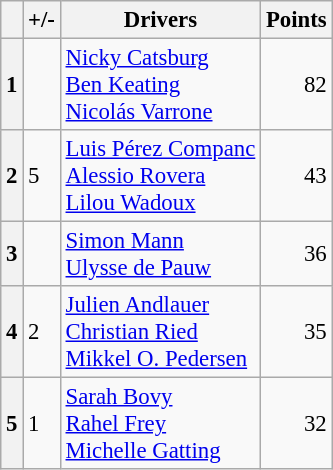<table class="wikitable" style="font-size:95%;">
<tr>
<th scope="col"></th>
<th scope="col">+/-</th>
<th scope="col">Drivers</th>
<th scope="col">Points</th>
</tr>
<tr>
<th align="center">1</th>
<td align="left"></td>
<td> <a href='#'>Nicky Catsburg</a><br> <a href='#'>Ben Keating</a><br> <a href='#'>Nicolás Varrone</a></td>
<td align="right">82</td>
</tr>
<tr>
<th align="center">2</th>
<td align="left"> 5</td>
<td> <a href='#'>Luis Pérez Companc</a><br> <a href='#'>Alessio Rovera</a><br> <a href='#'>Lilou Wadoux</a></td>
<td align="right">43</td>
</tr>
<tr>
<th align="center">3</th>
<td align="left"></td>
<td> <a href='#'>Simon Mann</a><br> <a href='#'>Ulysse de Pauw</a></td>
<td align="right">36</td>
</tr>
<tr>
<th align="center">4</th>
<td align="left"> 2</td>
<td> <a href='#'>Julien Andlauer</a><br> <a href='#'>Christian Ried</a><br> <a href='#'>Mikkel O. Pedersen</a></td>
<td align="right">35</td>
</tr>
<tr>
<th align="center">5</th>
<td align="left"> 1</td>
<td> <a href='#'>Sarah Bovy</a><br> <a href='#'>Rahel Frey</a><br> <a href='#'>Michelle Gatting</a></td>
<td align="right">32</td>
</tr>
</table>
